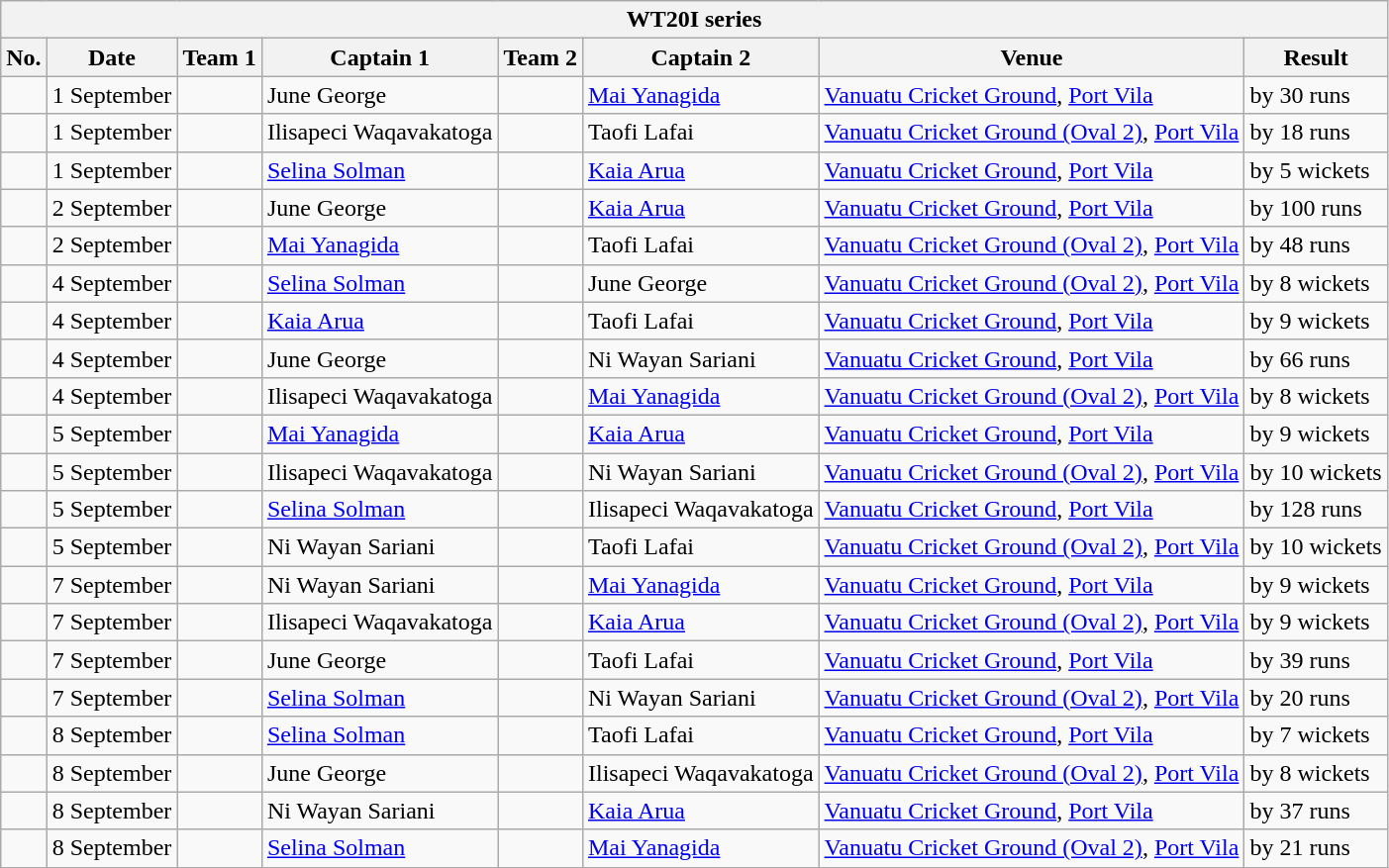<table class="wikitable">
<tr>
<th colspan="9">WT20I series</th>
</tr>
<tr>
<th>No.</th>
<th>Date</th>
<th>Team 1</th>
<th>Captain 1</th>
<th>Team 2</th>
<th>Captain 2</th>
<th>Venue</th>
<th>Result</th>
</tr>
<tr>
<td></td>
<td>1 September</td>
<td></td>
<td>June George</td>
<td></td>
<td><a href='#'>Mai Yanagida</a></td>
<td><a href='#'>Vanuatu Cricket Ground</a>, <a href='#'>Port Vila</a></td>
<td> by 30 runs</td>
</tr>
<tr>
<td></td>
<td>1 September</td>
<td></td>
<td>Ilisapeci Waqavakatoga</td>
<td></td>
<td>Taofi Lafai</td>
<td><a href='#'>Vanuatu Cricket Ground (Oval 2)</a>, <a href='#'>Port Vila</a></td>
<td> by 18 runs</td>
</tr>
<tr>
<td></td>
<td>1 September</td>
<td></td>
<td><a href='#'>Selina Solman</a></td>
<td></td>
<td><a href='#'>Kaia Arua</a></td>
<td><a href='#'>Vanuatu Cricket Ground</a>, <a href='#'>Port Vila</a></td>
<td> by 5 wickets</td>
</tr>
<tr>
<td></td>
<td>2 September</td>
<td></td>
<td>June George</td>
<td></td>
<td><a href='#'>Kaia Arua</a></td>
<td><a href='#'>Vanuatu Cricket Ground</a>, <a href='#'>Port Vila</a></td>
<td> by 100 runs</td>
</tr>
<tr>
<td></td>
<td>2 September</td>
<td></td>
<td><a href='#'>Mai Yanagida</a></td>
<td></td>
<td>Taofi Lafai</td>
<td><a href='#'>Vanuatu Cricket Ground (Oval 2)</a>, <a href='#'>Port Vila</a></td>
<td> by 48 runs</td>
</tr>
<tr>
<td></td>
<td>4 September</td>
<td></td>
<td><a href='#'>Selina Solman</a></td>
<td></td>
<td>June George</td>
<td><a href='#'>Vanuatu Cricket Ground (Oval 2)</a>, <a href='#'>Port Vila</a></td>
<td> by 8 wickets</td>
</tr>
<tr>
<td></td>
<td>4 September</td>
<td></td>
<td><a href='#'>Kaia Arua</a></td>
<td></td>
<td>Taofi Lafai</td>
<td><a href='#'>Vanuatu Cricket Ground</a>, <a href='#'>Port Vila</a></td>
<td> by 9 wickets</td>
</tr>
<tr>
<td></td>
<td>4 September</td>
<td></td>
<td>June George</td>
<td></td>
<td>Ni Wayan Sariani</td>
<td><a href='#'>Vanuatu Cricket Ground</a>, <a href='#'>Port Vila</a></td>
<td> by 66 runs</td>
</tr>
<tr>
<td></td>
<td>4 September</td>
<td></td>
<td>Ilisapeci Waqavakatoga</td>
<td></td>
<td><a href='#'>Mai Yanagida</a></td>
<td><a href='#'>Vanuatu Cricket Ground (Oval 2)</a>, <a href='#'>Port Vila</a></td>
<td> by 8 wickets</td>
</tr>
<tr>
<td></td>
<td>5 September</td>
<td></td>
<td><a href='#'>Mai Yanagida</a></td>
<td></td>
<td><a href='#'>Kaia Arua</a></td>
<td><a href='#'>Vanuatu Cricket Ground</a>, <a href='#'>Port Vila</a></td>
<td> by 9 wickets</td>
</tr>
<tr>
<td></td>
<td>5 September</td>
<td></td>
<td>Ilisapeci Waqavakatoga</td>
<td></td>
<td>Ni Wayan Sariani</td>
<td><a href='#'>Vanuatu Cricket Ground (Oval 2)</a>, <a href='#'>Port Vila</a></td>
<td> by 10 wickets</td>
</tr>
<tr>
<td></td>
<td>5 September</td>
<td></td>
<td><a href='#'>Selina Solman</a></td>
<td></td>
<td>Ilisapeci Waqavakatoga</td>
<td><a href='#'>Vanuatu Cricket Ground</a>, <a href='#'>Port Vila</a></td>
<td> by 128 runs</td>
</tr>
<tr>
<td></td>
<td>5 September</td>
<td></td>
<td>Ni Wayan Sariani</td>
<td></td>
<td>Taofi Lafai</td>
<td><a href='#'>Vanuatu Cricket Ground (Oval 2)</a>, <a href='#'>Port Vila</a></td>
<td> by 10 wickets</td>
</tr>
<tr>
<td></td>
<td>7 September</td>
<td></td>
<td>Ni Wayan Sariani</td>
<td></td>
<td><a href='#'>Mai Yanagida</a></td>
<td><a href='#'>Vanuatu Cricket Ground</a>, <a href='#'>Port Vila</a></td>
<td> by 9 wickets</td>
</tr>
<tr>
<td></td>
<td>7 September</td>
<td></td>
<td>Ilisapeci Waqavakatoga</td>
<td></td>
<td><a href='#'>Kaia Arua</a></td>
<td><a href='#'>Vanuatu Cricket Ground (Oval 2)</a>, <a href='#'>Port Vila</a></td>
<td> by 9 wickets</td>
</tr>
<tr>
<td></td>
<td>7 September</td>
<td></td>
<td>June George</td>
<td></td>
<td>Taofi Lafai</td>
<td><a href='#'>Vanuatu Cricket Ground</a>, <a href='#'>Port Vila</a></td>
<td> by 39 runs</td>
</tr>
<tr>
<td></td>
<td>7 September</td>
<td></td>
<td><a href='#'>Selina Solman</a></td>
<td></td>
<td>Ni Wayan Sariani</td>
<td><a href='#'>Vanuatu Cricket Ground (Oval 2)</a>, <a href='#'>Port Vila</a></td>
<td> by 20 runs</td>
</tr>
<tr>
<td></td>
<td>8 September</td>
<td></td>
<td><a href='#'>Selina Solman</a></td>
<td></td>
<td>Taofi Lafai</td>
<td><a href='#'>Vanuatu Cricket Ground</a>, <a href='#'>Port Vila</a></td>
<td> by 7 wickets</td>
</tr>
<tr>
<td></td>
<td>8 September</td>
<td></td>
<td>June George</td>
<td></td>
<td>Ilisapeci Waqavakatoga</td>
<td><a href='#'>Vanuatu Cricket Ground (Oval 2)</a>, <a href='#'>Port Vila</a></td>
<td> by 8 wickets</td>
</tr>
<tr>
<td></td>
<td>8 September</td>
<td></td>
<td>Ni Wayan Sariani</td>
<td></td>
<td><a href='#'>Kaia Arua</a></td>
<td><a href='#'>Vanuatu Cricket Ground</a>, <a href='#'>Port Vila</a></td>
<td> by 37 runs</td>
</tr>
<tr>
<td></td>
<td>8 September</td>
<td></td>
<td><a href='#'>Selina Solman</a></td>
<td></td>
<td><a href='#'>Mai Yanagida</a></td>
<td><a href='#'>Vanuatu Cricket Ground (Oval 2)</a>, <a href='#'>Port Vila</a></td>
<td> by 21 runs</td>
</tr>
</table>
